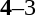<table style="text-align:center">
<tr>
<th width=223></th>
<th width=100></th>
<th width=223></th>
</tr>
<tr>
<td align=right><small><span></span></small> <strong></strong></td>
<td><strong>4</strong>–3</td>
<td align=left> <small><span></span></small></td>
</tr>
</table>
